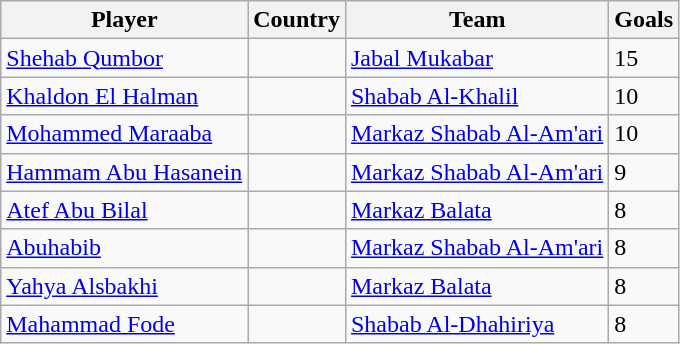<table class="wikitable">
<tr>
<th>Player</th>
<th>Country</th>
<th>Team</th>
<th>Goals</th>
</tr>
<tr>
<td><a href='#'>Shehab Qumbor</a></td>
<td></td>
<td><a href='#'>Jabal Mukabar</a></td>
<td>15</td>
</tr>
<tr>
<td><a href='#'>Khaldon El Halman</a></td>
<td></td>
<td><a href='#'>Shabab Al-Khalil</a></td>
<td>10</td>
</tr>
<tr>
<td><a href='#'>Mohammed Maraaba</a></td>
<td></td>
<td><a href='#'>Markaz Shabab Al-Am'ari</a></td>
<td>10</td>
</tr>
<tr>
<td><a href='#'>Hammam Abu Hasanein</a></td>
<td></td>
<td><a href='#'>Markaz Shabab Al-Am'ari</a></td>
<td>9</td>
</tr>
<tr>
<td><a href='#'>Atef Abu Bilal</a></td>
<td></td>
<td><a href='#'>Markaz Balata</a></td>
<td>8</td>
</tr>
<tr>
<td><a href='#'>Abuhabib</a></td>
<td></td>
<td><a href='#'>Markaz Shabab Al-Am'ari</a></td>
<td>8</td>
</tr>
<tr>
<td><a href='#'>Yahya Alsbakhi</a></td>
<td></td>
<td><a href='#'>Markaz Balata</a></td>
<td>8</td>
</tr>
<tr>
<td><a href='#'>Mahammad Fode</a></td>
<td></td>
<td><a href='#'>Shabab Al-Dhahiriya</a></td>
<td>8</td>
</tr>
</table>
